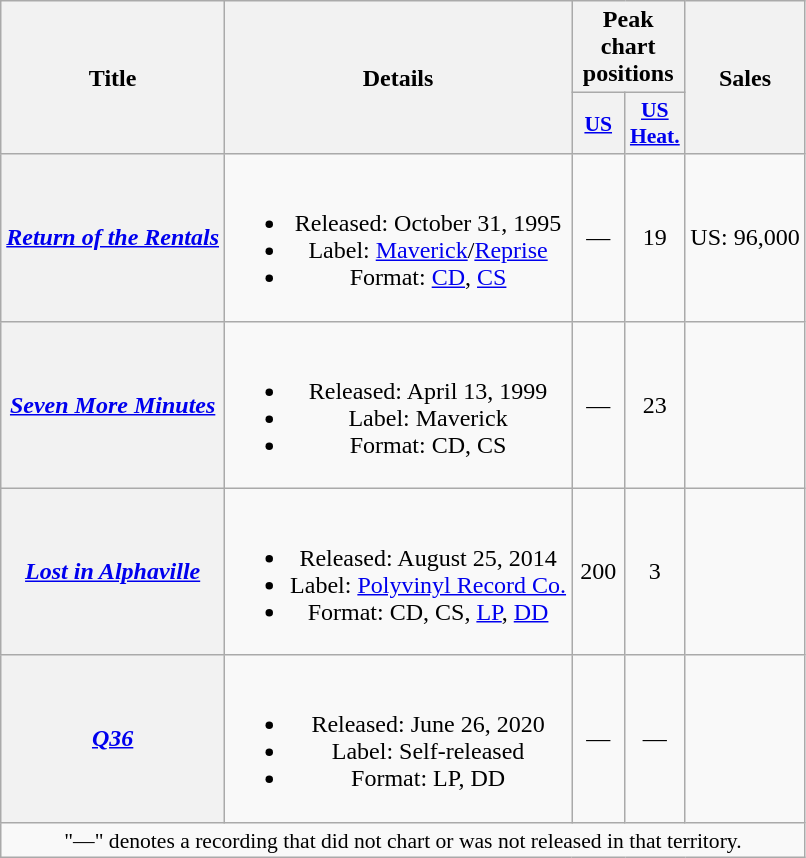<table class="wikitable plainrowheaders" style="text-align:center;" border="1">
<tr>
<th rowspan="2">Title</th>
<th rowspan="2">Details</th>
<th colspan="2">Peak chart positions</th>
<th rowspan="2">Sales</th>
</tr>
<tr>
<th scope="col" style="width:2em;font-size:90%;"><a href='#'>US</a><br></th>
<th scope="col" style="width:2em;font-size:90%;"><a href='#'>US<br>Heat.</a><br></th>
</tr>
<tr>
<th scope="row"><em><a href='#'>Return of the Rentals</a></em></th>
<td><br><ul><li>Released: October 31, 1995</li><li>Label: <a href='#'>Maverick</a>/<a href='#'>Reprise</a></li><li>Format: <a href='#'>CD</a>, <a href='#'>CS</a></li></ul></td>
<td>—</td>
<td>19</td>
<td>US: 96,000</td>
</tr>
<tr>
<th scope="row"><em><a href='#'>Seven More Minutes</a></em></th>
<td><br><ul><li>Released: April 13, 1999</li><li>Label: Maverick</li><li>Format: CD, CS</li></ul></td>
<td>—</td>
<td>23</td>
<td></td>
</tr>
<tr>
<th scope="row"><em><a href='#'>Lost in Alphaville</a></em></th>
<td><br><ul><li>Released: August 25, 2014</li><li>Label: <a href='#'>Polyvinyl Record Co.</a></li><li>Format: CD, CS, <a href='#'>LP</a>, <a href='#'>DD</a></li></ul></td>
<td>200</td>
<td>3</td>
<td></td>
</tr>
<tr>
<th scope="row"><em><a href='#'>Q36</a></em></th>
<td><br><ul><li>Released: June 26, 2020</li><li>Label: Self-released</li><li>Format: LP, DD</li></ul></td>
<td>—</td>
<td>—</td>
<td></td>
</tr>
<tr>
<td colspan="5" style="font-size:90%">"—" denotes a recording that did not chart or was not released in that territory.</td>
</tr>
</table>
